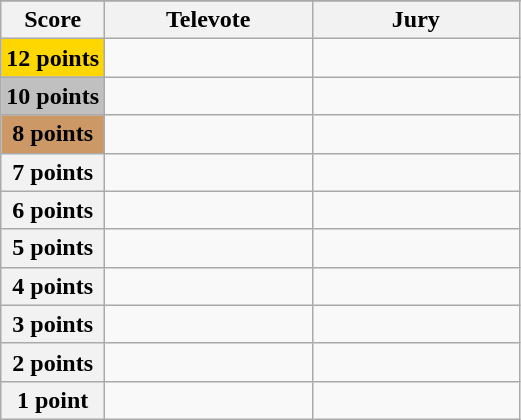<table class="wikitable">
<tr>
</tr>
<tr>
<th scope="col" width="20%">Score</th>
<th scope="col" width="40%">Televote</th>
<th scope="col" width="40%">Jury</th>
</tr>
<tr>
<th scope="row" style="background:gold">12 points</th>
<td></td>
<td></td>
</tr>
<tr>
<th scope="row" style="background:silver">10 points</th>
<td></td>
<td></td>
</tr>
<tr>
<th scope="row" style="background:#CC9966">8 points</th>
<td></td>
<td></td>
</tr>
<tr>
<th scope="row">7 points</th>
<td></td>
<td></td>
</tr>
<tr>
<th scope="row">6 points</th>
<td></td>
<td></td>
</tr>
<tr>
<th scope="row">5 points</th>
<td></td>
<td></td>
</tr>
<tr>
<th scope="row">4 points</th>
<td></td>
<td></td>
</tr>
<tr>
<th scope="row">3 points</th>
<td></td>
<td></td>
</tr>
<tr>
<th scope="row">2 points</th>
<td></td>
<td></td>
</tr>
<tr>
<th scope="row">1 point</th>
<td></td>
<td></td>
</tr>
</table>
